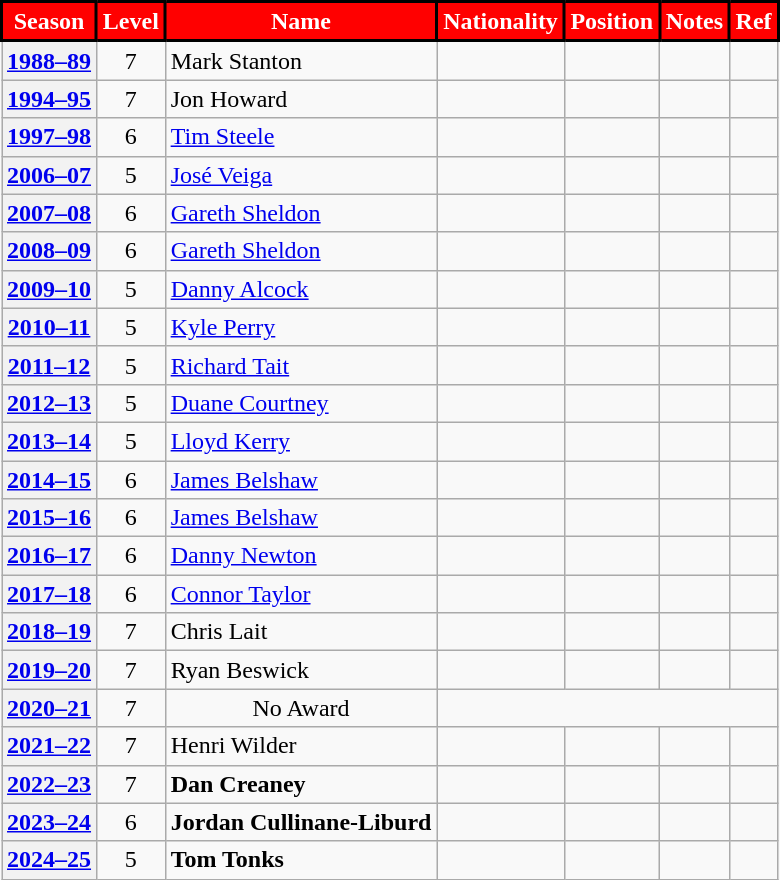<table class="wikitable plainrowheaders sortable">
<tr>
<th style="background:#FF0000; color:#FFF; border:2px solid #000;" scope="col">Season</th>
<th style="background:#FF0000; color:#FFF; border:2px solid #000;" scope="col">Level</th>
<th style="background:#FF0000; color:#FFF; border:2px solid #000;" scope="col">Name</th>
<th style="background:#FF0000; color:#FFF; border:2px solid #000;" scope="col">Nationality</th>
<th style="background:#FF0000; color:#FFF; border:2px solid #000;" scope="col">Position</th>
<th style="background:#FF0000; color:#FFF; border:2px solid #000;" scope="col">Notes</th>
<th style="background:#FF0000; color:#FFF; border:2px solid #000;" scope="col">Ref</th>
</tr>
<tr>
<th scope="row" style="text-align:center"><a href='#'>1988–89</a></th>
<td align=center>7</td>
<td>Mark Stanton</td>
<td></td>
<td></td>
<td></td>
<td></td>
</tr>
<tr>
<th scope="row" style="text-align:center"><a href='#'>1994–95</a></th>
<td align=center>7</td>
<td>Jon Howard</td>
<td></td>
<td></td>
<td></td>
<td></td>
</tr>
<tr>
<th scope="row" style="text-align:center"><a href='#'>1997–98</a></th>
<td align=center>6</td>
<td><a href='#'>Tim Steele</a></td>
<td></td>
<td></td>
<td></td>
<td></td>
</tr>
<tr>
<th scope="row" style="text-align:center"><a href='#'>2006–07</a></th>
<td align=center>5</td>
<td><a href='#'>José Veiga</a></td>
<td></td>
<td></td>
<td></td>
<td></td>
</tr>
<tr>
<th scope="row" style="text-align:center"><a href='#'>2007–08</a></th>
<td align=center>6</td>
<td><a href='#'>Gareth Sheldon</a></td>
<td></td>
<td></td>
<td></td>
<td></td>
</tr>
<tr>
<th scope="row" style="text-align:center"><a href='#'>2008–09</a></th>
<td align=center>6</td>
<td><a href='#'>Gareth Sheldon</a></td>
<td></td>
<td></td>
<td></td>
<td></td>
</tr>
<tr>
<th scope="row" style="text-align:center"><a href='#'>2009–10</a></th>
<td align=center>5</td>
<td><a href='#'>Danny Alcock</a></td>
<td></td>
<td></td>
<td></td>
<td></td>
</tr>
<tr>
<th scope="row" style="text-align:center"><a href='#'>2010–11</a></th>
<td align=center>5</td>
<td><a href='#'>Kyle Perry</a></td>
<td></td>
<td></td>
<td></td>
<td></td>
</tr>
<tr>
<th scope="row" style="text-align:center"><a href='#'>2011–12</a></th>
<td align=center>5</td>
<td><a href='#'>Richard Tait</a></td>
<td></td>
<td></td>
<td></td>
<td></td>
</tr>
<tr>
<th scope="row" style="text-align:center"><a href='#'>2012–13</a></th>
<td align=center>5</td>
<td><a href='#'>Duane Courtney</a></td>
<td></td>
<td></td>
<td></td>
<td></td>
</tr>
<tr>
<th scope="row" style="text-align:center"><a href='#'>2013–14</a></th>
<td align=center>5</td>
<td><a href='#'>Lloyd Kerry</a></td>
<td></td>
<td></td>
<td></td>
<td></td>
</tr>
<tr>
<th scope="row" style="text-align:center"><a href='#'>2014–15</a></th>
<td align=center>6</td>
<td><a href='#'>James Belshaw</a></td>
<td></td>
<td></td>
<td></td>
<td></td>
</tr>
<tr>
<th scope="row" style="text-align:center"><a href='#'>2015–16</a></th>
<td align=center>6</td>
<td><a href='#'>James Belshaw</a></td>
<td></td>
<td></td>
<td></td>
<td></td>
</tr>
<tr>
<th scope="row" style="text-align:center"><a href='#'>2016–17</a></th>
<td align=center>6</td>
<td><a href='#'>Danny Newton</a></td>
<td></td>
<td></td>
<td></td>
<td></td>
</tr>
<tr>
<th scope="row" style="text-align:center"><a href='#'>2017–18</a></th>
<td align=center>6</td>
<td><a href='#'>Connor Taylor</a></td>
<td></td>
<td></td>
<td></td>
<td></td>
</tr>
<tr>
<th scope="row" style="text-align:center"><a href='#'>2018–19</a></th>
<td align=center>7</td>
<td>Chris Lait</td>
<td></td>
<td></td>
<td></td>
<td></td>
</tr>
<tr>
<th scope="row" style="text-align:center"><a href='#'>2019–20</a></th>
<td align=center>7</td>
<td>Ryan Beswick</td>
<td></td>
<td></td>
<td></td>
<td></td>
</tr>
<tr>
<th scope="row" style="text-align:center"><a href='#'>2020–21</a></th>
<td align=center>7</td>
<td align=center>No Award</td>
</tr>
<tr>
<th scope="row" style="text-align:center"><a href='#'>2021–22</a></th>
<td align=center>7</td>
<td>Henri Wilder</td>
<td></td>
<td></td>
<td></td>
<td></td>
</tr>
<tr>
<th scope="row" style="text-align:center"><a href='#'>2022–23</a></th>
<td align=center>7</td>
<td><strong>Dan Creaney</strong></td>
<td></td>
<td></td>
<td></td>
<td></td>
</tr>
<tr>
<th scope="row" style="text-align:center"><a href='#'>2023–24</a></th>
<td align=center>6</td>
<td><strong>Jordan Cullinane-Liburd</strong></td>
<td></td>
<td></td>
<td></td>
<td></td>
</tr>
<tr>
<th scope="row" style="text-align:center"><a href='#'>2024–25</a></th>
<td align=center>5</td>
<td><strong>Tom Tonks</strong></td>
<td></td>
<td></td>
<td></td>
<td></td>
</tr>
</table>
